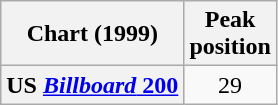<table class="wikitable plainrowheaders" style="text-align:center">
<tr>
<th scope="col">Chart (1999)</th>
<th scope="col">Peak<br>position</th>
</tr>
<tr>
<th scope="row">US <a href='#'><em>Billboard</em> 200</a></th>
<td>29</td>
</tr>
</table>
